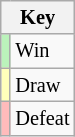<table class="wikitable" style="font-size: 85%">
<tr>
<th colspan="2">Key</th>
</tr>
<tr>
<td bgcolor=#BBF3BB></td>
<td>Win</td>
</tr>
<tr>
<td bgcolor=#FFFFBB></td>
<td>Draw</td>
</tr>
<tr>
<td bgcolor=#FFBBBB></td>
<td>Defeat</td>
</tr>
</table>
